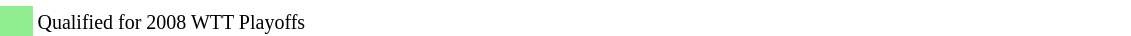<table width=60%>
<tr>
<td style="width: 20px;"></td>
<td bgcolor=#ffffff></td>
</tr>
<tr>
<td bgcolor=#90EE90></td>
<td bgcolor=white><small>Qualified for 2008 WTT Playoffs</small></td>
</tr>
</table>
